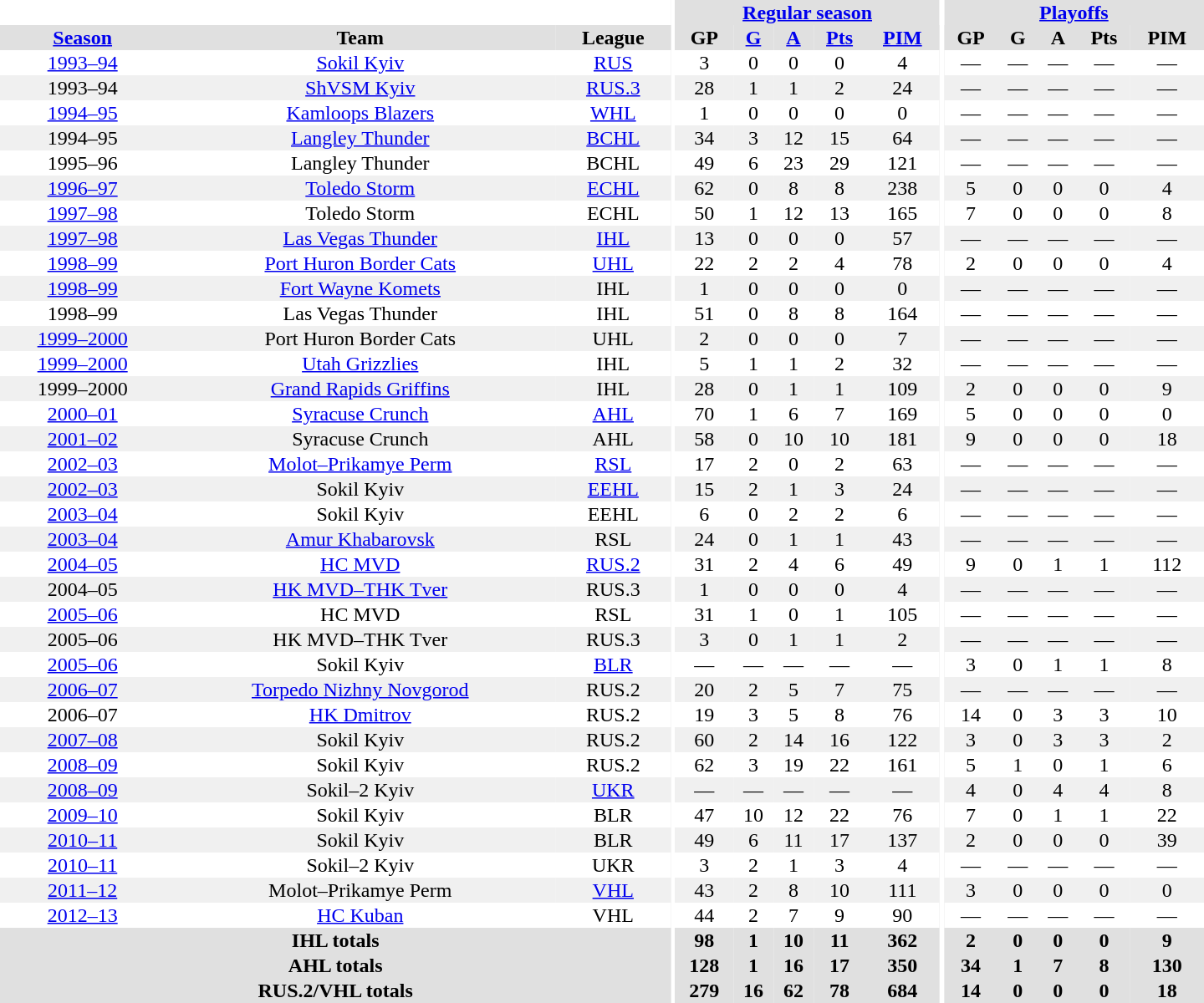<table border="0" cellpadding="1" cellspacing="0" style="text-align:center; width:60em">
<tr bgcolor="#e0e0e0">
<th colspan="3" bgcolor="#ffffff"></th>
<th rowspan="99" bgcolor="#ffffff"></th>
<th colspan="5"><a href='#'>Regular season</a></th>
<th rowspan="99" bgcolor="#ffffff"></th>
<th colspan="5"><a href='#'>Playoffs</a></th>
</tr>
<tr bgcolor="#e0e0e0">
<th><a href='#'>Season</a></th>
<th>Team</th>
<th>League</th>
<th>GP</th>
<th><a href='#'>G</a></th>
<th><a href='#'>A</a></th>
<th><a href='#'>Pts</a></th>
<th><a href='#'>PIM</a></th>
<th>GP</th>
<th>G</th>
<th>A</th>
<th>Pts</th>
<th>PIM</th>
</tr>
<tr>
<td><a href='#'>1993–94</a></td>
<td><a href='#'>Sokil Kyiv</a></td>
<td><a href='#'>RUS</a></td>
<td>3</td>
<td>0</td>
<td>0</td>
<td>0</td>
<td>4</td>
<td>—</td>
<td>—</td>
<td>—</td>
<td>—</td>
<td>—</td>
</tr>
<tr bgcolor="#f0f0f0">
<td>1993–94</td>
<td><a href='#'>ShVSM Kyiv</a></td>
<td><a href='#'>RUS.3</a></td>
<td>28</td>
<td>1</td>
<td>1</td>
<td>2</td>
<td>24</td>
<td>—</td>
<td>—</td>
<td>—</td>
<td>—</td>
<td>—</td>
</tr>
<tr>
<td><a href='#'>1994–95</a></td>
<td><a href='#'>Kamloops Blazers</a></td>
<td><a href='#'>WHL</a></td>
<td>1</td>
<td>0</td>
<td>0</td>
<td>0</td>
<td>0</td>
<td>—</td>
<td>—</td>
<td>—</td>
<td>—</td>
<td>—</td>
</tr>
<tr bgcolor="#f0f0f0">
<td>1994–95</td>
<td><a href='#'>Langley Thunder</a></td>
<td><a href='#'>BCHL</a></td>
<td>34</td>
<td>3</td>
<td>12</td>
<td>15</td>
<td>64</td>
<td>—</td>
<td>—</td>
<td>—</td>
<td>—</td>
<td>—</td>
</tr>
<tr>
<td>1995–96</td>
<td>Langley Thunder</td>
<td>BCHL</td>
<td>49</td>
<td>6</td>
<td>23</td>
<td>29</td>
<td>121</td>
<td>—</td>
<td>—</td>
<td>—</td>
<td>—</td>
<td>—</td>
</tr>
<tr bgcolor="#f0f0f0">
<td><a href='#'>1996–97</a></td>
<td><a href='#'>Toledo Storm</a></td>
<td><a href='#'>ECHL</a></td>
<td>62</td>
<td>0</td>
<td>8</td>
<td>8</td>
<td>238</td>
<td>5</td>
<td>0</td>
<td>0</td>
<td>0</td>
<td>4</td>
</tr>
<tr>
<td><a href='#'>1997–98</a></td>
<td>Toledo Storm</td>
<td>ECHL</td>
<td>50</td>
<td>1</td>
<td>12</td>
<td>13</td>
<td>165</td>
<td>7</td>
<td>0</td>
<td>0</td>
<td>0</td>
<td>8</td>
</tr>
<tr bgcolor="#f0f0f0">
<td><a href='#'>1997–98</a></td>
<td><a href='#'>Las Vegas Thunder</a></td>
<td><a href='#'>IHL</a></td>
<td>13</td>
<td>0</td>
<td>0</td>
<td>0</td>
<td>57</td>
<td>—</td>
<td>—</td>
<td>—</td>
<td>—</td>
<td>—</td>
</tr>
<tr>
<td><a href='#'>1998–99</a></td>
<td><a href='#'>Port Huron Border Cats</a></td>
<td><a href='#'>UHL</a></td>
<td>22</td>
<td>2</td>
<td>2</td>
<td>4</td>
<td>78</td>
<td>2</td>
<td>0</td>
<td>0</td>
<td>0</td>
<td>4</td>
</tr>
<tr bgcolor="#f0f0f0">
<td><a href='#'>1998–99</a></td>
<td><a href='#'>Fort Wayne Komets</a></td>
<td>IHL</td>
<td>1</td>
<td>0</td>
<td>0</td>
<td>0</td>
<td>0</td>
<td>—</td>
<td>—</td>
<td>—</td>
<td>—</td>
<td>—</td>
</tr>
<tr>
<td>1998–99</td>
<td>Las Vegas Thunder</td>
<td>IHL</td>
<td>51</td>
<td>0</td>
<td>8</td>
<td>8</td>
<td>164</td>
<td>—</td>
<td>—</td>
<td>—</td>
<td>—</td>
<td>—</td>
</tr>
<tr bgcolor="#f0f0f0">
<td><a href='#'>1999–2000</a></td>
<td>Port Huron Border Cats</td>
<td>UHL</td>
<td>2</td>
<td>0</td>
<td>0</td>
<td>0</td>
<td>7</td>
<td>—</td>
<td>—</td>
<td>—</td>
<td>—</td>
<td>—</td>
</tr>
<tr>
<td><a href='#'>1999–2000</a></td>
<td><a href='#'>Utah Grizzlies</a></td>
<td>IHL</td>
<td>5</td>
<td>1</td>
<td>1</td>
<td>2</td>
<td>32</td>
<td>—</td>
<td>—</td>
<td>—</td>
<td>—</td>
<td>—</td>
</tr>
<tr bgcolor="#f0f0f0">
<td>1999–2000</td>
<td><a href='#'>Grand Rapids Griffins</a></td>
<td>IHL</td>
<td>28</td>
<td>0</td>
<td>1</td>
<td>1</td>
<td>109</td>
<td>2</td>
<td>0</td>
<td>0</td>
<td>0</td>
<td>9</td>
</tr>
<tr>
<td><a href='#'>2000–01</a></td>
<td><a href='#'>Syracuse Crunch</a></td>
<td><a href='#'>AHL</a></td>
<td>70</td>
<td>1</td>
<td>6</td>
<td>7</td>
<td>169</td>
<td>5</td>
<td>0</td>
<td>0</td>
<td>0</td>
<td>0</td>
</tr>
<tr bgcolor="#f0f0f0">
<td><a href='#'>2001–02</a></td>
<td>Syracuse Crunch</td>
<td>AHL</td>
<td>58</td>
<td>0</td>
<td>10</td>
<td>10</td>
<td>181</td>
<td>9</td>
<td>0</td>
<td>0</td>
<td>0</td>
<td>18</td>
</tr>
<tr>
<td><a href='#'>2002–03</a></td>
<td><a href='#'>Molot–Prikamye Perm</a></td>
<td><a href='#'>RSL</a></td>
<td>17</td>
<td>2</td>
<td>0</td>
<td>2</td>
<td>63</td>
<td>—</td>
<td>—</td>
<td>—</td>
<td>—</td>
<td>—</td>
</tr>
<tr bgcolor="#f0f0f0">
<td><a href='#'>2002–03</a></td>
<td>Sokil Kyiv</td>
<td><a href='#'>EEHL</a></td>
<td>15</td>
<td>2</td>
<td>1</td>
<td>3</td>
<td>24</td>
<td>—</td>
<td>—</td>
<td>—</td>
<td>—</td>
<td>—</td>
</tr>
<tr>
<td><a href='#'>2003–04</a></td>
<td>Sokil Kyiv</td>
<td>EEHL</td>
<td>6</td>
<td>0</td>
<td>2</td>
<td>2</td>
<td>6</td>
<td>—</td>
<td>—</td>
<td>—</td>
<td>—</td>
<td>—</td>
</tr>
<tr bgcolor="#f0f0f0">
<td><a href='#'>2003–04</a></td>
<td><a href='#'>Amur Khabarovsk</a></td>
<td>RSL</td>
<td>24</td>
<td>0</td>
<td>1</td>
<td>1</td>
<td>43</td>
<td>—</td>
<td>—</td>
<td>—</td>
<td>—</td>
<td>—</td>
</tr>
<tr>
<td><a href='#'>2004–05</a></td>
<td><a href='#'>HC MVD</a></td>
<td><a href='#'>RUS.2</a></td>
<td>31</td>
<td>2</td>
<td>4</td>
<td>6</td>
<td>49</td>
<td>9</td>
<td>0</td>
<td>1</td>
<td>1</td>
<td>112</td>
</tr>
<tr bgcolor="#f0f0f0">
<td>2004–05</td>
<td><a href='#'>HK MVD–THK Tver</a></td>
<td>RUS.3</td>
<td>1</td>
<td>0</td>
<td>0</td>
<td>0</td>
<td>4</td>
<td>—</td>
<td>—</td>
<td>—</td>
<td>—</td>
<td>—</td>
</tr>
<tr>
<td><a href='#'>2005–06</a></td>
<td>HC MVD</td>
<td>RSL</td>
<td>31</td>
<td>1</td>
<td>0</td>
<td>1</td>
<td>105</td>
<td>—</td>
<td>—</td>
<td>—</td>
<td>—</td>
<td>—</td>
</tr>
<tr bgcolor="#f0f0f0">
<td>2005–06</td>
<td>HK MVD–THK Tver</td>
<td>RUS.3</td>
<td>3</td>
<td>0</td>
<td>1</td>
<td>1</td>
<td>2</td>
<td>—</td>
<td>—</td>
<td>—</td>
<td>—</td>
<td>—</td>
</tr>
<tr>
<td><a href='#'>2005–06</a></td>
<td>Sokil Kyiv</td>
<td><a href='#'>BLR</a></td>
<td>—</td>
<td>—</td>
<td>—</td>
<td>—</td>
<td>—</td>
<td>3</td>
<td>0</td>
<td>1</td>
<td>1</td>
<td>8</td>
</tr>
<tr bgcolor="#f0f0f0">
<td><a href='#'>2006–07</a></td>
<td><a href='#'>Torpedo Nizhny Novgorod</a></td>
<td>RUS.2</td>
<td>20</td>
<td>2</td>
<td>5</td>
<td>7</td>
<td>75</td>
<td>—</td>
<td>—</td>
<td>—</td>
<td>—</td>
<td>—</td>
</tr>
<tr>
<td>2006–07</td>
<td><a href='#'>HK Dmitrov</a></td>
<td>RUS.2</td>
<td>19</td>
<td>3</td>
<td>5</td>
<td>8</td>
<td>76</td>
<td>14</td>
<td>0</td>
<td>3</td>
<td>3</td>
<td>10</td>
</tr>
<tr bgcolor="#f0f0f0">
<td><a href='#'>2007–08</a></td>
<td>Sokil Kyiv</td>
<td>RUS.2</td>
<td>60</td>
<td>2</td>
<td>14</td>
<td>16</td>
<td>122</td>
<td>3</td>
<td>0</td>
<td>3</td>
<td>3</td>
<td>2</td>
</tr>
<tr>
<td><a href='#'>2008–09</a></td>
<td>Sokil Kyiv</td>
<td>RUS.2</td>
<td>62</td>
<td>3</td>
<td>19</td>
<td>22</td>
<td>161</td>
<td>5</td>
<td>1</td>
<td>0</td>
<td>1</td>
<td>6</td>
</tr>
<tr bgcolor="#f0f0f0">
<td><a href='#'>2008–09</a></td>
<td>Sokil–2 Kyiv</td>
<td><a href='#'>UKR</a></td>
<td>—</td>
<td>—</td>
<td>—</td>
<td>—</td>
<td>—</td>
<td>4</td>
<td>0</td>
<td>4</td>
<td>4</td>
<td>8</td>
</tr>
<tr>
<td><a href='#'>2009–10</a></td>
<td>Sokil Kyiv</td>
<td>BLR</td>
<td>47</td>
<td>10</td>
<td>12</td>
<td>22</td>
<td>76</td>
<td>7</td>
<td>0</td>
<td>1</td>
<td>1</td>
<td>22</td>
</tr>
<tr bgcolor="#f0f0f0">
<td><a href='#'>2010–11</a></td>
<td>Sokil Kyiv</td>
<td>BLR</td>
<td>49</td>
<td>6</td>
<td>11</td>
<td>17</td>
<td>137</td>
<td>2</td>
<td>0</td>
<td>0</td>
<td>0</td>
<td>39</td>
</tr>
<tr>
<td><a href='#'>2010–11</a></td>
<td>Sokil–2 Kyiv</td>
<td>UKR</td>
<td>3</td>
<td>2</td>
<td>1</td>
<td>3</td>
<td>4</td>
<td>—</td>
<td>—</td>
<td>—</td>
<td>—</td>
<td>—</td>
</tr>
<tr bgcolor="#f0f0f0">
<td><a href='#'>2011–12</a></td>
<td>Molot–Prikamye Perm</td>
<td><a href='#'>VHL</a></td>
<td>43</td>
<td>2</td>
<td>8</td>
<td>10</td>
<td>111</td>
<td>3</td>
<td>0</td>
<td>0</td>
<td>0</td>
<td>0</td>
</tr>
<tr>
<td><a href='#'>2012–13</a></td>
<td><a href='#'>HC Kuban</a></td>
<td>VHL</td>
<td>44</td>
<td>2</td>
<td>7</td>
<td>9</td>
<td>90</td>
<td>—</td>
<td>—</td>
<td>—</td>
<td>—</td>
<td>—</td>
</tr>
<tr bgcolor="#e0e0e0">
<th colspan="3">IHL totals</th>
<th>98</th>
<th>1</th>
<th>10</th>
<th>11</th>
<th>362</th>
<th>2</th>
<th>0</th>
<th>0</th>
<th>0</th>
<th>9</th>
</tr>
<tr bgcolor="#e0e0e0">
<th colspan="3">AHL totals</th>
<th>128</th>
<th>1</th>
<th>16</th>
<th>17</th>
<th>350</th>
<th>34</th>
<th>1</th>
<th>7</th>
<th>8</th>
<th>130</th>
</tr>
<tr bgcolor="#e0e0e0">
<th colspan="3">RUS.2/VHL totals</th>
<th>279</th>
<th>16</th>
<th>62</th>
<th>78</th>
<th>684</th>
<th>14</th>
<th>0</th>
<th>0</th>
<th>0</th>
<th>18</th>
</tr>
</table>
